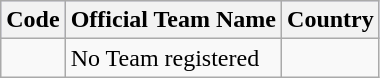<table class="wikitable">
<tr style="background:#ccccff;">
<th>Code</th>
<th>Official Team Name</th>
<th>Country</th>
</tr>
<tr>
<td></td>
<td>No Team registered</td>
<td></td>
</tr>
</table>
